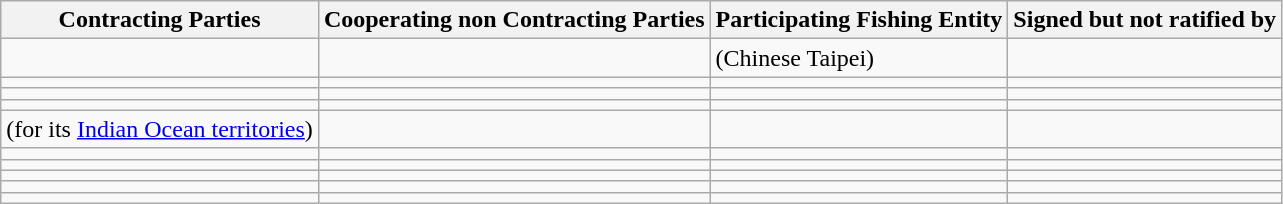<table class="wikitable">
<tr>
<th>Contracting Parties</th>
<th>Cooperating non Contracting Parties</th>
<th>Participating Fishing Entity</th>
<th>Signed but not ratified by</th>
</tr>
<tr>
<td></td>
<td></td>
<td> (Chinese Taipei)</td>
<td></td>
</tr>
<tr>
<td></td>
<td></td>
<td></td>
<td></td>
</tr>
<tr>
<td></td>
<td></td>
<td></td>
<td></td>
</tr>
<tr>
<td></td>
<td></td>
<td></td>
<td></td>
</tr>
<tr>
<td> (for its <a href='#'>Indian Ocean territories</a>)</td>
<td></td>
<td></td>
<td></td>
</tr>
<tr>
<td></td>
<td></td>
<td></td>
<td></td>
</tr>
<tr>
<td></td>
<td></td>
<td></td>
<td></td>
</tr>
<tr>
<td></td>
<td></td>
<td></td>
<td></td>
</tr>
<tr>
<td></td>
<td></td>
<td></td>
<td></td>
</tr>
<tr>
<td></td>
<td></td>
<td></td>
<td></td>
</tr>
</table>
